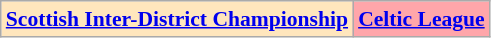<table class="wikitable" style="font-size:90%">
<tr>
<td style="text-align:center; background:#ffe6bd;"><strong><a href='#'>Scottish Inter-District Championship</a></strong></td>
<td style="text-align:center; background:#ffa6aa;"><strong><a href='#'>Celtic League</a></strong></td>
</tr>
</table>
